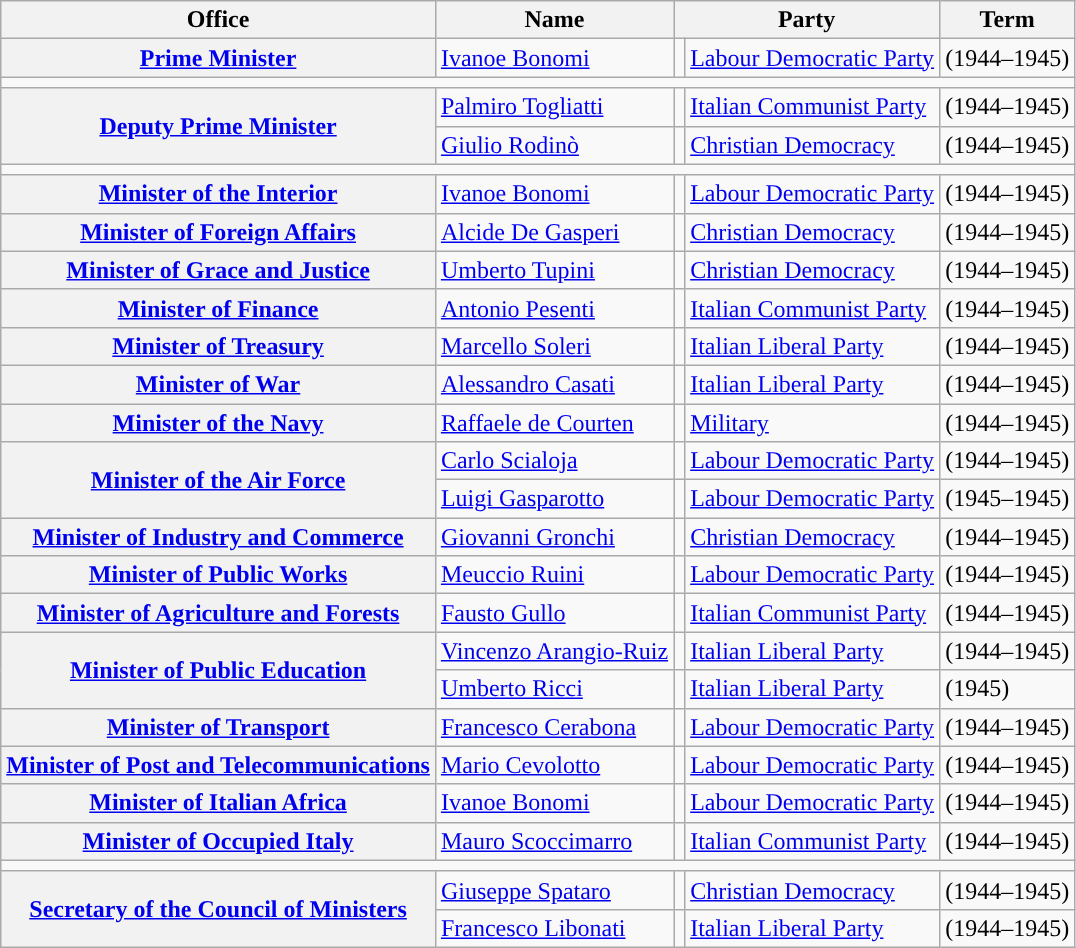<table class="wikitable" style="font-size: 100%;">
<tr>
<th>Office</th>
<th>Name</th>
<th colspan=2>Party</th>
<th>Term</th>
</tr>
<tr>
<th><a href='#'>Prime Minister</a></th>
<td><a href='#'>Ivanoe Bonomi</a></td>
<td style="color:inherit;background:"></td>
<td><a href='#'>Labour Democratic Party</a></td>
<td>(1944–1945)</td>
</tr>
<tr>
<td colspan=5></td>
</tr>
<tr>
<th rowspan=2><a href='#'>Deputy Prime Minister</a></th>
<td><a href='#'>Palmiro Togliatti</a></td>
<td style="color:inherit;background:"></td>
<td><a href='#'>Italian Communist Party</a></td>
<td>(1944–1945)</td>
</tr>
<tr>
<td><a href='#'>Giulio Rodinò</a></td>
<td style="color:inherit;background:"></td>
<td><a href='#'>Christian Democracy</a></td>
<td>(1944–1945)</td>
</tr>
<tr>
<td colspan=5></td>
</tr>
<tr>
<th><a href='#'>Minister of the Interior</a></th>
<td><a href='#'>Ivanoe Bonomi</a></td>
<td style="color:inherit;background:"></td>
<td><a href='#'>Labour Democratic Party</a></td>
<td>(1944–1945)</td>
</tr>
<tr>
<th><a href='#'>Minister of Foreign Affairs</a></th>
<td><a href='#'>Alcide De Gasperi</a></td>
<td style="color:inherit;background:"></td>
<td><a href='#'>Christian Democracy</a></td>
<td>(1944–1945)</td>
</tr>
<tr>
<th><a href='#'>Minister of Grace and Justice</a></th>
<td><a href='#'>Umberto Tupini</a></td>
<td style="color:inherit;background:"></td>
<td><a href='#'>Christian Democracy</a></td>
<td>(1944–1945)</td>
</tr>
<tr>
<th><a href='#'>Minister of Finance</a></th>
<td><a href='#'>Antonio Pesenti</a></td>
<td style="color:inherit;background:"></td>
<td><a href='#'>Italian Communist Party</a></td>
<td>(1944–1945)</td>
</tr>
<tr>
<th><a href='#'>Minister of Treasury</a></th>
<td><a href='#'>Marcello Soleri</a></td>
<td style="color:inherit;background:"></td>
<td><a href='#'>Italian Liberal Party</a></td>
<td>(1944–1945)</td>
</tr>
<tr>
<th><a href='#'>Minister of War</a></th>
<td><a href='#'>Alessandro Casati</a></td>
<td style="color:inherit;background:"></td>
<td><a href='#'>Italian Liberal Party</a></td>
<td>(1944–1945)</td>
</tr>
<tr>
<th><a href='#'>Minister of the Navy</a></th>
<td><a href='#'>Raffaele de Courten</a></td>
<td style="color:inherit;background:"></td>
<td><a href='#'>Military</a></td>
<td>(1944–1945)</td>
</tr>
<tr>
<th rowspan=2><a href='#'>Minister of the Air Force</a></th>
<td><a href='#'>Carlo Scialoja</a></td>
<td style="color:inherit;background:"></td>
<td><a href='#'>Labour Democratic Party</a></td>
<td>(1944–1945)</td>
</tr>
<tr>
<td><a href='#'>Luigi Gasparotto</a></td>
<td style="color:inherit;background:"></td>
<td><a href='#'>Labour Democratic Party</a></td>
<td>(1945–1945)</td>
</tr>
<tr>
<th><a href='#'>Minister of Industry and Commerce</a></th>
<td><a href='#'>Giovanni Gronchi</a></td>
<td style="color:inherit;background:"></td>
<td><a href='#'>Christian Democracy</a></td>
<td>(1944–1945)</td>
</tr>
<tr>
<th><a href='#'>Minister of Public Works</a></th>
<td><a href='#'>Meuccio Ruini</a></td>
<td style="color:inherit;background:"></td>
<td><a href='#'>Labour Democratic Party</a></td>
<td>(1944–1945)</td>
</tr>
<tr>
<th><a href='#'>Minister of Agriculture and Forests</a></th>
<td><a href='#'>Fausto Gullo</a></td>
<td style="color:inherit;background:"></td>
<td><a href='#'>Italian Communist Party</a></td>
<td>(1944–1945)</td>
</tr>
<tr>
<th ! rowspan=2><a href='#'>Minister of Public Education</a></th>
<td><a href='#'>Vincenzo Arangio-Ruiz</a></td>
<td style="color:inherit;background:"></td>
<td><a href='#'>Italian Liberal Party</a></td>
<td>(1944–1945)</td>
</tr>
<tr>
<td><a href='#'>Umberto Ricci</a></td>
<td style="color:inherit;background:"></td>
<td><a href='#'>Italian Liberal Party</a></td>
<td>(1945)</td>
</tr>
<tr>
<th><a href='#'>Minister of Transport</a></th>
<td><a href='#'>Francesco Cerabona</a></td>
<td style="color:inherit;background:"></td>
<td><a href='#'>Labour Democratic Party</a></td>
<td>(1944–1945)</td>
</tr>
<tr>
<th><a href='#'>Minister of Post and Telecommunications</a></th>
<td><a href='#'>Mario Cevolotto</a></td>
<td style="color:inherit;background:"></td>
<td><a href='#'>Labour Democratic Party</a></td>
<td>(1944–1945)</td>
</tr>
<tr>
<th><a href='#'>Minister of Italian Africa</a></th>
<td><a href='#'>Ivanoe Bonomi</a></td>
<td style="color:inherit;background:"></td>
<td><a href='#'>Labour Democratic Party</a></td>
<td>(1944–1945)</td>
</tr>
<tr>
<th><a href='#'>Minister of Occupied Italy</a></th>
<td><a href='#'>Mauro Scoccimarro</a></td>
<td style="color:inherit;background:"></td>
<td><a href='#'>Italian Communist Party</a></td>
<td>(1944–1945)</td>
</tr>
<tr>
<td colspan=5></td>
</tr>
<tr>
<th rowspan=2><a href='#'>Secretary of the Council of Ministers</a></th>
<td><a href='#'>Giuseppe Spataro</a></td>
<td style="color:inherit;background:"></td>
<td><a href='#'>Christian Democracy</a></td>
<td>(1944–1945)</td>
</tr>
<tr>
<td><a href='#'>Francesco Libonati</a></td>
<td style="color:inherit;background:"></td>
<td><a href='#'>Italian Liberal Party</a></td>
<td>(1944–1945)</td>
</tr>
</table>
